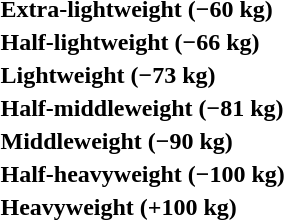<table>
<tr>
<th rowspan=2 style="text-align:left;">Extra-lightweight (−60 kg)</th>
<td rowspan=2></td>
<td rowspan=2></td>
<td></td>
</tr>
<tr>
<td></td>
</tr>
<tr>
<th rowspan=2 style="text-align:left;">Half-lightweight (−66 kg)</th>
<td rowspan=2></td>
<td rowspan=2></td>
<td></td>
</tr>
<tr>
<td></td>
</tr>
<tr>
<th rowspan=2 style="text-align:left;">Lightweight (−73 kg)</th>
<td rowspan=2></td>
<td rowspan=2></td>
<td></td>
</tr>
<tr>
<td></td>
</tr>
<tr>
<th rowspan=2 style="text-align:left;">Half-middleweight (−81 kg)</th>
<td rowspan=2></td>
<td rowspan=2></td>
<td></td>
</tr>
<tr>
<td></td>
</tr>
<tr>
<th rowspan=2 style="text-align:left;">Middleweight (−90 kg)</th>
<td rowspan=2></td>
<td rowspan=2></td>
<td></td>
</tr>
<tr>
<td></td>
</tr>
<tr>
<th rowspan=2 style="text-align:left;">Half-heavyweight (−100 kg)</th>
<td rowspan=2></td>
<td rowspan=2></td>
<td></td>
</tr>
<tr>
<td></td>
</tr>
<tr>
<th rowspan=2 style="text-align:left;">Heavyweight (+100 kg)</th>
<td rowspan=2></td>
<td rowspan=2></td>
<td></td>
</tr>
<tr>
<td></td>
</tr>
</table>
